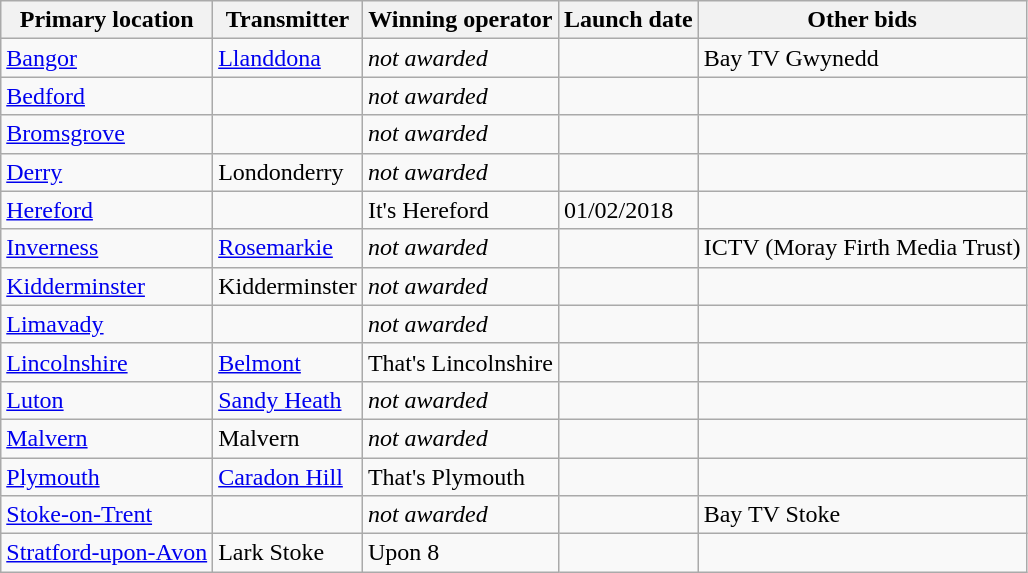<table class="wikitable sortable">
<tr>
<th>Primary location</th>
<th>Transmitter</th>
<th>Winning operator</th>
<th>Launch date</th>
<th class="unsortable">Other bids</th>
</tr>
<tr>
<td><a href='#'>Bangor</a></td>
<td><a href='#'>Llanddona</a></td>
<td><em>not awarded</em></td>
<td></td>
<td>Bay TV Gwynedd</td>
</tr>
<tr>
<td><a href='#'>Bedford</a></td>
<td></td>
<td><em>not awarded</em></td>
<td></td>
<td></td>
</tr>
<tr>
<td><a href='#'>Bromsgrove</a></td>
<td></td>
<td><em>not awarded</em></td>
<td></td>
<td></td>
</tr>
<tr>
<td><a href='#'>Derry</a></td>
<td>Londonderry</td>
<td><em>not awarded</em></td>
<td></td>
<td></td>
</tr>
<tr>
<td><a href='#'>Hereford</a></td>
<td></td>
<td>It's Hereford</td>
<td>01/02/2018</td>
<td></td>
</tr>
<tr>
<td><a href='#'>Inverness</a></td>
<td><a href='#'>Rosemarkie</a></td>
<td><em>not awarded</em></td>
<td></td>
<td>ICTV (Moray Firth Media Trust)</td>
</tr>
<tr>
<td><a href='#'>Kidderminster</a></td>
<td>Kidderminster</td>
<td><em>not awarded</em></td>
<td></td>
<td></td>
</tr>
<tr>
<td><a href='#'>Limavady</a></td>
<td></td>
<td><em>not awarded</em></td>
<td></td>
<td></td>
</tr>
<tr>
<td><a href='#'>Lincolnshire</a></td>
<td><a href='#'>Belmont</a></td>
<td>That's Lincolnshire</td>
<td></td>
<td></td>
</tr>
<tr>
<td><a href='#'>Luton</a></td>
<td><a href='#'>Sandy Heath</a></td>
<td><em>not awarded</em></td>
<td></td>
<td></td>
</tr>
<tr>
<td><a href='#'>Malvern</a></td>
<td>Malvern</td>
<td><em>not awarded</em></td>
<td></td>
<td></td>
</tr>
<tr>
<td><a href='#'>Plymouth</a></td>
<td><a href='#'>Caradon Hill</a></td>
<td>That's Plymouth</td>
<td></td>
<td></td>
</tr>
<tr>
<td><a href='#'>Stoke-on-Trent</a></td>
<td></td>
<td><em>not awarded</em></td>
<td></td>
<td>Bay TV Stoke</td>
</tr>
<tr>
<td><a href='#'>Stratford-upon-Avon</a></td>
<td>Lark Stoke</td>
<td>Upon 8</td>
<td></td>
<td></td>
</tr>
</table>
